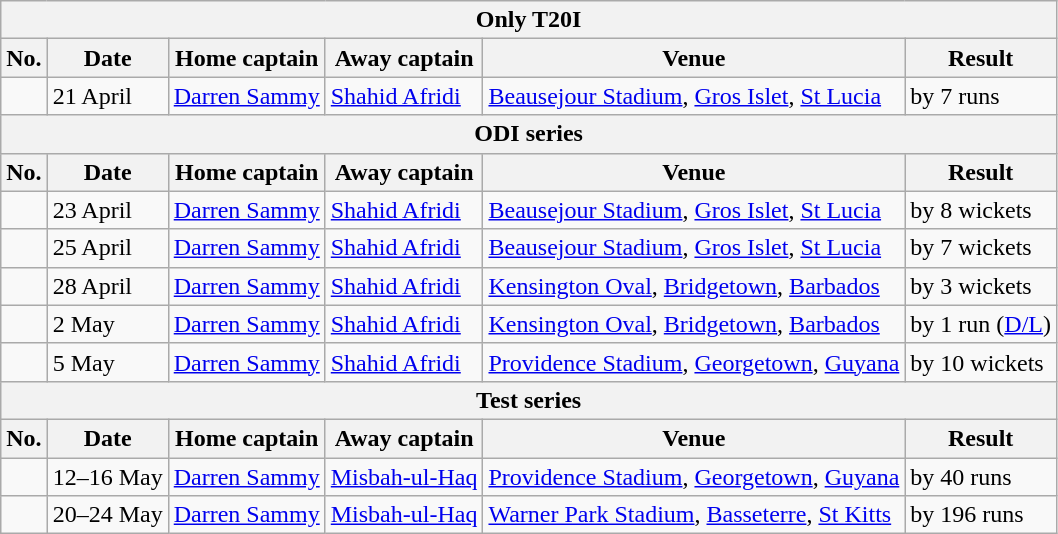<table class="wikitable">
<tr>
<th colspan="6">Only T20I</th>
</tr>
<tr>
<th>No.</th>
<th>Date</th>
<th>Home captain</th>
<th>Away captain</th>
<th>Venue</th>
<th>Result</th>
</tr>
<tr>
<td></td>
<td>21 April</td>
<td><a href='#'>Darren Sammy</a></td>
<td><a href='#'>Shahid Afridi</a></td>
<td><a href='#'>Beausejour Stadium</a>, <a href='#'>Gros Islet</a>, <a href='#'>St Lucia</a></td>
<td> by 7 runs</td>
</tr>
<tr>
<th colspan="6">ODI series</th>
</tr>
<tr>
<th>No.</th>
<th>Date</th>
<th>Home captain</th>
<th>Away captain</th>
<th>Venue</th>
<th>Result</th>
</tr>
<tr>
<td></td>
<td>23 April</td>
<td><a href='#'>Darren Sammy</a></td>
<td><a href='#'>Shahid Afridi</a></td>
<td><a href='#'>Beausejour Stadium</a>, <a href='#'>Gros Islet</a>, <a href='#'>St Lucia</a></td>
<td> by 8 wickets</td>
</tr>
<tr>
<td></td>
<td>25 April</td>
<td><a href='#'>Darren Sammy</a></td>
<td><a href='#'>Shahid Afridi</a></td>
<td><a href='#'>Beausejour Stadium</a>, <a href='#'>Gros Islet</a>, <a href='#'>St Lucia</a></td>
<td> by 7 wickets</td>
</tr>
<tr>
<td></td>
<td>28 April</td>
<td><a href='#'>Darren Sammy</a></td>
<td><a href='#'>Shahid Afridi</a></td>
<td><a href='#'>Kensington Oval</a>, <a href='#'>Bridgetown</a>, <a href='#'>Barbados</a></td>
<td> by 3 wickets</td>
</tr>
<tr>
<td></td>
<td>2 May</td>
<td><a href='#'>Darren Sammy</a></td>
<td><a href='#'>Shahid Afridi</a></td>
<td><a href='#'>Kensington Oval</a>, <a href='#'>Bridgetown</a>, <a href='#'>Barbados</a></td>
<td> by 1 run (<a href='#'>D/L</a>)</td>
</tr>
<tr>
<td></td>
<td>5 May</td>
<td><a href='#'>Darren Sammy</a></td>
<td><a href='#'>Shahid Afridi</a></td>
<td><a href='#'>Providence Stadium</a>, <a href='#'>Georgetown</a>, <a href='#'>Guyana</a></td>
<td> by 10 wickets</td>
</tr>
<tr>
<th colspan="6">Test series</th>
</tr>
<tr>
<th>No.</th>
<th>Date</th>
<th>Home captain</th>
<th>Away captain</th>
<th>Venue</th>
<th>Result</th>
</tr>
<tr>
<td></td>
<td>12–16 May</td>
<td><a href='#'>Darren Sammy</a></td>
<td><a href='#'>Misbah-ul-Haq</a></td>
<td><a href='#'>Providence Stadium</a>, <a href='#'>Georgetown</a>, <a href='#'>Guyana</a></td>
<td> by 40 runs</td>
</tr>
<tr>
<td></td>
<td>20–24 May</td>
<td><a href='#'>Darren Sammy</a></td>
<td><a href='#'>Misbah-ul-Haq</a></td>
<td><a href='#'>Warner Park Stadium</a>, <a href='#'>Basseterre</a>, <a href='#'>St Kitts</a></td>
<td> by 196 runs</td>
</tr>
</table>
